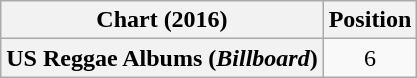<table class="wikitable plainrowheaders" style="text-align:center">
<tr>
<th scope="col">Chart (2016)</th>
<th scope="col">Position</th>
</tr>
<tr>
<th scope="row">US Reggae Albums (<em>Billboard</em>)</th>
<td>6</td>
</tr>
</table>
